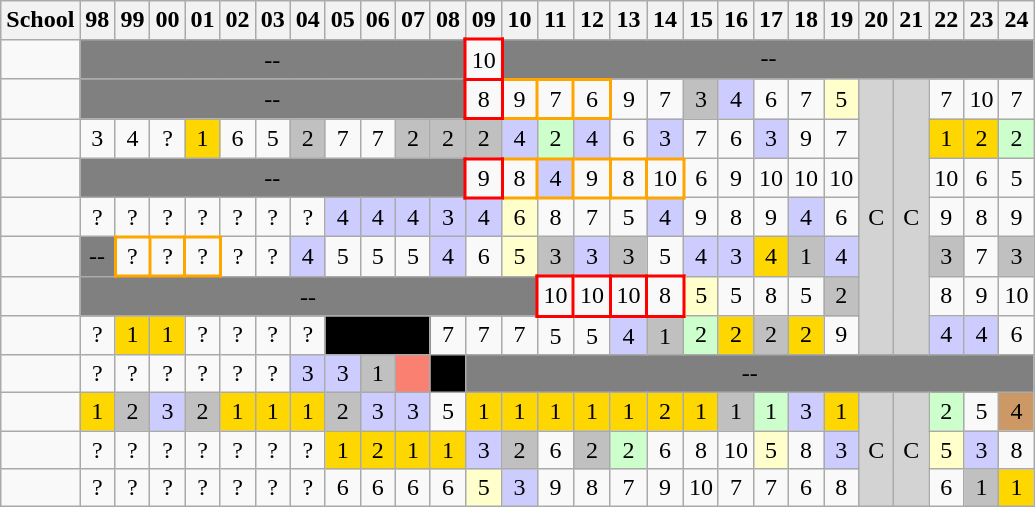<table class=wikitable>
<tr>
<th>School</th>
<th>98</th>
<th>99</th>
<th>00</th>
<th>01</th>
<th>02</th>
<th>03</th>
<th>04</th>
<th>05</th>
<th>06</th>
<th>07</th>
<th>08</th>
<th>09</th>
<th>10</th>
<th>11</th>
<th>12</th>
<th>13</th>
<th>14</th>
<th>15</th>
<th>16</th>
<th>17</th>
<th>18</th>
<th>19</th>
<th>20</th>
<th>21</th>
<th>22</th>
<th>23</th>
<th>24</th>
</tr>
<tr align=center>
<td align=left><strong></strong></td>
<td bgcolor=gray colspan=11>--</td>
<td style="border: 2px solid red;">10</td>
<td bgcolor=gray colspan=15>--</td>
</tr>
<tr align=center>
<td align=left><strong></strong></td>
<td bgcolor=gray colspan=11>--</td>
<td style="border: 2px solid red;">8</td>
<td style="border: 2px solid orange;">9</td>
<td style="border: 2px solid orange;">7</td>
<td style="border: 2px solid orange;">6</td>
<td>9</td>
<td>7</td>
<td bgcolor=silver>3</td>
<td bgcolor=ccccff>4</td>
<td>6</td>
<td>7</td>
<td bgcolor=FFFFCC>5</td>
<td bgcolor=D3D3D3 rowspan=7>C</td>
<td bgcolor=D3D3D3 rowspan=7>C</td>
<td>7</td>
<td>10</td>
<td>7</td>
</tr>
<tr align=center>
<td align=left><strong></strong></td>
<td>3</td>
<td>4</td>
<td>?</td>
<td bgcolor=gold>1</td>
<td>6</td>
<td>5</td>
<td bgcolor=silver>2</td>
<td>7</td>
<td>7</td>
<td bgcolor=silver>2</td>
<td bgcolor=silver>2</td>
<td bgcolor=silver>2</td>
<td bgcolor=ccccff>4</td>
<td bgcolor=CCFFCC>2</td>
<td bgcolor=ccccff>4</td>
<td>6</td>
<td bgcolor=ccccff>3</td>
<td>7</td>
<td>6</td>
<td bgcolor=ccccff>3</td>
<td>9</td>
<td>7</td>
<td bgcolor=gold>1</td>
<td bgcolor=gold>2</td>
<td bgcolor=CCFFCC>2</td>
</tr>
<tr align=center>
<td align=left><strong></strong></td>
<td bgcolor=gray colspan=11>--</td>
<td style="border: 2px solid red;">9</td>
<td style="border: 2px solid orange;">8</td>
<td style="border: 2px solid orange;" bgcolor=ccccff>4</td>
<td style="border: 2px solid orange;">9</td>
<td style="border: 2px solid orange;">8</td>
<td style="border: 2px solid orange;">10</td>
<td>6</td>
<td>9</td>
<td>10</td>
<td>10</td>
<td>10</td>
<td>10</td>
<td>6</td>
<td>5</td>
</tr>
<tr align=center>
<td align=left><strong></strong></td>
<td>?</td>
<td>?</td>
<td>?</td>
<td>?</td>
<td>?</td>
<td>?</td>
<td>?</td>
<td bgcolor=ccccff>4</td>
<td bgcolor=ccccff>4</td>
<td bgcolor=ccccff>4</td>
<td bgcolor=ccccff>3</td>
<td bgcolor=ccccff>4</td>
<td bgcolor=FFFFCC>6</td>
<td>8</td>
<td>7</td>
<td>5</td>
<td bgcolor=ccccff>4</td>
<td>9</td>
<td>8</td>
<td>9</td>
<td bgcolor=ccccff>4</td>
<td>6</td>
<td>9</td>
<td>8</td>
<td>9</td>
</tr>
<tr align=center>
<td align=left><strong></strong></td>
<td bgcolor=gray>--</td>
<td style="border: 2px solid orange;">?</td>
<td style="border: 2px solid orange;">?</td>
<td style="border: 2px solid orange;">?</td>
<td>?</td>
<td>?</td>
<td bgcolor=ccccff>4</td>
<td>5</td>
<td>5</td>
<td>5</td>
<td bgcolor=ccccff>4</td>
<td>6</td>
<td bgcolor=FFFFCC>5</td>
<td bgcolor=silver>3</td>
<td bgcolor=ccccff>3</td>
<td bgcolor=silver>3</td>
<td>5</td>
<td bgcolor=ccccff>4</td>
<td bgcolor=ccccff>3</td>
<td bgcolor=gold>4</td>
<td bgcolor=silver>1</td>
<td bgcolor=ccccff>4</td>
<td bgcolor=silver>3</td>
<td>7</td>
<td bgcolor=silver>3</td>
</tr>
<tr align=center>
<td align=left><strong></strong></td>
<td bgcolor=gray colspan=13>--</td>
<td style="border: 2px solid red;">10</td>
<td style="border: 2px solid red;">10</td>
<td style="border: 2px solid red;">10</td>
<td style="border: 2px solid red;">8</td>
<td bgcolor=FFFFCC>5</td>
<td>5</td>
<td>8</td>
<td>5</td>
<td bgcolor=silver>2</td>
<td>8</td>
<td>9</td>
<td>10</td>
</tr>
<tr align=center>
<td align=left><strong></strong></td>
<td>?</td>
<td bgcolor=gold>1</td>
<td bgcolor=gold>1</td>
<td>?</td>
<td>?</td>
<td>?</td>
<td>?</td>
<td bgcolor=black colspan=3></td>
<td>7</td>
<td>7</td>
<td>7</td>
<td>5</td>
<td>5</td>
<td bgcolor=ccccff>4</td>
<td bgcolor=silver>1</td>
<td bgcolor=CCFFCC>2</td>
<td bgcolor=gold>2</td>
<td bgcolor=silver>2</td>
<td bgcolor=gold>2</td>
<td>9</td>
<td bgcolor=ccccff>4</td>
<td bgcolor=ccccff>4</td>
<td>6</td>
</tr>
<tr align=center>
<td align=left><strong></strong></td>
<td>?</td>
<td>?</td>
<td>?</td>
<td>?</td>
<td>?</td>
<td>?</td>
<td bgcolor=ccccff>3</td>
<td bgcolor=ccccff>3</td>
<td bgcolor=silver>1</td>
<td bgcolor=salmon></td>
<td bgcolor=black></td>
<td bgcolor=gray colspan=16>--</td>
</tr>
<tr align=center>
<td align=left><strong></strong></td>
<td bgcolor=gold>1</td>
<td bgcolor=silver>2</td>
<td bgcolor=ccccff>3</td>
<td bgcolor=silver>2</td>
<td bgcolor=gold>1</td>
<td bgcolor=gold>1</td>
<td bgcolor=gold>1</td>
<td bgcolor=silver>2</td>
<td bgcolor=ccccff>3</td>
<td bgcolor=ccccff>3</td>
<td>5</td>
<td bgcolor=gold>1</td>
<td bgcolor=gold>1</td>
<td bgcolor=gold>1</td>
<td bgcolor=gold>1</td>
<td bgcolor=gold>1</td>
<td bgcolor=gold>2</td>
<td bgcolor=gold>1</td>
<td bgcolor=silver>1</td>
<td bgcolor=CCFFCC>1</td>
<td bgcolor=ccccff>3</td>
<td bgcolor=gold>1</td>
<td bgcolor=D3D3D3 rowspan=3>C</td>
<td bgcolor=D3D3D3 rowspan=3>C</td>
<td bgcolor=CCFFCC>2</td>
<td>5</td>
<td bgcolor=#c96>4</td>
</tr>
<tr align=center>
<td align=left><strong></strong></td>
<td>?</td>
<td>?</td>
<td>?</td>
<td>?</td>
<td>?</td>
<td>?</td>
<td>?</td>
<td bgcolor=gold>1</td>
<td bgcolor=gold>2</td>
<td bgcolor=gold>1</td>
<td bgcolor=gold>1</td>
<td bgcolor=ccccff>3</td>
<td bgcolor=silver>2</td>
<td>6</td>
<td bgcolor=silver>2</td>
<td bgcolor=CCFFCC>2</td>
<td>6</td>
<td>8</td>
<td>10</td>
<td bgcolor=FFFFCC>5</td>
<td>8</td>
<td bgcolor=ccccff>3</td>
<td bgcolor=FFFFCC>5</td>
<td bgcolor=ccccff>3</td>
<td>8</td>
</tr>
<tr align=center>
<td align=left><strong></strong></td>
<td>?</td>
<td>?</td>
<td>?</td>
<td>?</td>
<td>?</td>
<td>?</td>
<td>?</td>
<td>6</td>
<td>6</td>
<td>6</td>
<td>6</td>
<td bgcolor=FFFFCC>5</td>
<td bgcolor=ccccff>3</td>
<td>9</td>
<td>8</td>
<td>7</td>
<td>9</td>
<td>10</td>
<td>7</td>
<td>7</td>
<td>6</td>
<td>8</td>
<td>6</td>
<td bgcolor=silver>1</td>
<td bgcolor=gold>1</td>
</tr>
</table>
